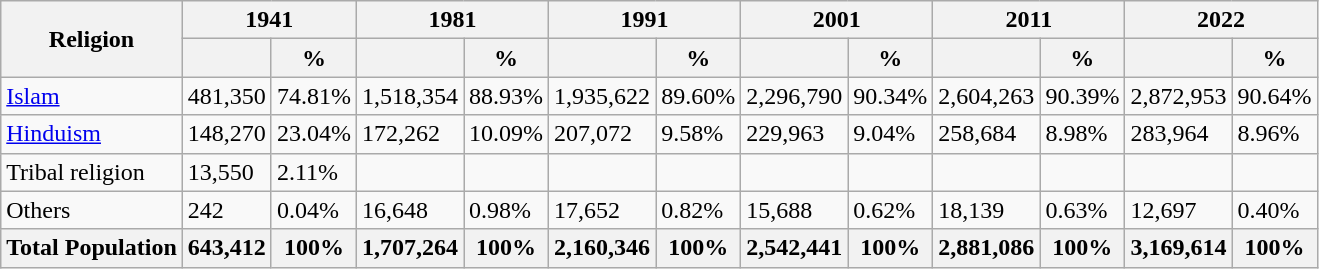<table class="wikitable sortable">
<tr>
<th rowspan="2">Religion</th>
<th colspan="2">1941</th>
<th colspan="2">1981</th>
<th colspan="2">1991</th>
<th colspan="2">2001</th>
<th colspan="2">2011</th>
<th colspan="2">2022</th>
</tr>
<tr>
<th></th>
<th>%</th>
<th></th>
<th>%</th>
<th></th>
<th>%</th>
<th></th>
<th>%</th>
<th></th>
<th>%</th>
<th></th>
<th>%</th>
</tr>
<tr>
<td><a href='#'>Islam</a> </td>
<td>481,350</td>
<td>74.81%</td>
<td>1,518,354</td>
<td>88.93%</td>
<td>1,935,622</td>
<td>89.60%</td>
<td>2,296,790</td>
<td>90.34%</td>
<td>2,604,263</td>
<td>90.39%</td>
<td>2,872,953</td>
<td>90.64%</td>
</tr>
<tr>
<td><a href='#'>Hinduism</a> </td>
<td>148,270</td>
<td>23.04%</td>
<td>172,262</td>
<td>10.09%</td>
<td>207,072</td>
<td>9.58%</td>
<td>229,963</td>
<td>9.04%</td>
<td>258,684</td>
<td>8.98%</td>
<td>283,964</td>
<td>8.96%</td>
</tr>
<tr>
<td>Tribal religion</td>
<td>13,550</td>
<td>2.11%</td>
<td></td>
<td></td>
<td></td>
<td></td>
<td></td>
<td></td>
<td></td>
<td></td>
<td></td>
<td></td>
</tr>
<tr>
<td>Others</td>
<td>242</td>
<td>0.04%</td>
<td>16,648</td>
<td>0.98%</td>
<td>17,652</td>
<td>0.82%</td>
<td>15,688</td>
<td>0.62%</td>
<td>18,139</td>
<td>0.63%</td>
<td>12,697</td>
<td>0.40%</td>
</tr>
<tr>
<th>Total Population</th>
<th>643,412</th>
<th>100%</th>
<th>1,707,264</th>
<th>100%</th>
<th>2,160,346</th>
<th>100%</th>
<th>2,542,441</th>
<th>100%</th>
<th>2,881,086</th>
<th>100%</th>
<th>3,169,614</th>
<th>100%</th>
</tr>
</table>
